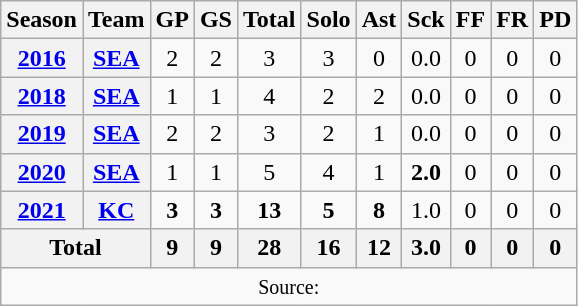<table class="wikitable" style="text-align: center;">
<tr>
<th>Season</th>
<th>Team</th>
<th>GP</th>
<th>GS</th>
<th>Total</th>
<th>Solo</th>
<th>Ast</th>
<th>Sck</th>
<th>FF</th>
<th>FR</th>
<th>PD</th>
</tr>
<tr>
<th><a href='#'>2016</a></th>
<th><a href='#'>SEA</a></th>
<td>2</td>
<td>2</td>
<td>3</td>
<td>3</td>
<td>0</td>
<td>0.0</td>
<td>0</td>
<td>0</td>
<td>0</td>
</tr>
<tr>
<th><a href='#'>2018</a></th>
<th><a href='#'>SEA</a></th>
<td>1</td>
<td>1</td>
<td>4</td>
<td>2</td>
<td>2</td>
<td>0.0</td>
<td>0</td>
<td>0</td>
<td>0</td>
</tr>
<tr>
<th><a href='#'>2019</a></th>
<th><a href='#'>SEA</a></th>
<td>2</td>
<td>2</td>
<td>3</td>
<td>2</td>
<td>1</td>
<td>0.0</td>
<td>0</td>
<td>0</td>
<td>0</td>
</tr>
<tr>
<th><a href='#'>2020</a></th>
<th><a href='#'>SEA</a></th>
<td>1</td>
<td>1</td>
<td>5</td>
<td>4</td>
<td>1</td>
<td><strong>2.0</strong></td>
<td>0</td>
<td>0</td>
<td>0</td>
</tr>
<tr>
<th><a href='#'>2021</a></th>
<th><a href='#'>KC</a></th>
<td><strong>3</strong></td>
<td><strong>3</strong></td>
<td><strong>13</strong></td>
<td><strong>5</strong></td>
<td><strong>8</strong></td>
<td>1.0</td>
<td>0</td>
<td>0</td>
<td>0</td>
</tr>
<tr>
<th colspan="2">Total</th>
<th>9</th>
<th>9</th>
<th>28</th>
<th>16</th>
<th>12</th>
<th>3.0</th>
<th>0</th>
<th>0</th>
<th>0</th>
</tr>
<tr>
<td colspan="11"><small>Source: </small></td>
</tr>
</table>
